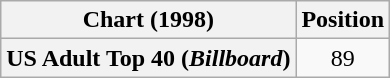<table class="wikitable plainrowheaders" style="text-align:center">
<tr>
<th>Chart (1998)</th>
<th>Position</th>
</tr>
<tr>
<th scope="row">US Adult Top 40 (<em>Billboard</em>)</th>
<td>89</td>
</tr>
</table>
